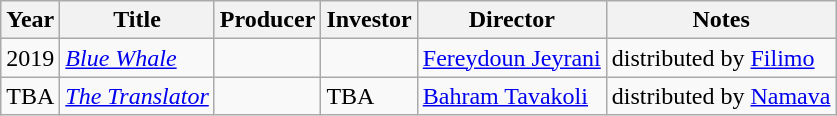<table class="wikitable sortable">
<tr>
<th>Year</th>
<th>Title</th>
<th>Producer</th>
<th>Investor</th>
<th>Director</th>
<th>Notes</th>
</tr>
<tr>
<td>2019</td>
<td><em><a href='#'>Blue Whale</a></em></td>
<td></td>
<td></td>
<td><a href='#'>Fereydoun Jeyrani</a></td>
<td>distributed by <a href='#'>Filimo</a></td>
</tr>
<tr>
<td>TBA</td>
<td><em><a href='#'>The Translator</a></em></td>
<td></td>
<td>TBA</td>
<td><a href='#'>Bahram Tavakoli</a></td>
<td>distributed by <a href='#'>Namava</a></td>
</tr>
</table>
